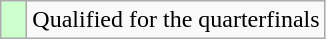<table class="wikitable">
<tr>
<td style="width:10px; background-color: #ccffcc"></td>
<td>Qualified for the quarterfinals</td>
</tr>
</table>
